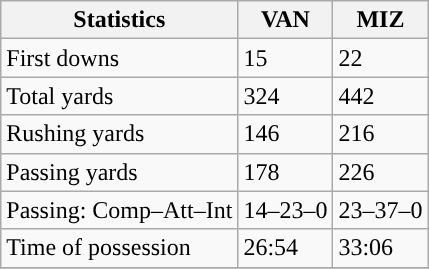<table class="wikitable" style="float: left;">
<tr>
<th>Statistics</th>
<th>VAN</th>
<th>MIZ</th>
</tr>
<tr>
<td>First downs</td>
<td>15</td>
<td>22</td>
</tr>
<tr>
<td>Total yards</td>
<td>324</td>
<td>442</td>
</tr>
<tr>
<td>Rushing yards</td>
<td>146</td>
<td>216</td>
</tr>
<tr>
<td>Passing yards</td>
<td>178</td>
<td>226</td>
</tr>
<tr>
<td>Passing: Comp–Att–Int</td>
<td>14–23–0</td>
<td>23–37–0</td>
</tr>
<tr>
<td>Time of possession</td>
<td>26:54</td>
<td>33:06</td>
</tr>
<tr>
</tr>
</table>
